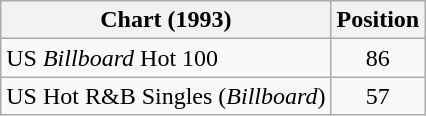<table class="wikitable sortable">
<tr>
<th>Chart (1993)</th>
<th>Position</th>
</tr>
<tr>
<td>US <em>Billboard</em> Hot 100</td>
<td align="center">86</td>
</tr>
<tr>
<td>US Hot R&B Singles (<em>Billboard</em>)</td>
<td align="center">57</td>
</tr>
</table>
